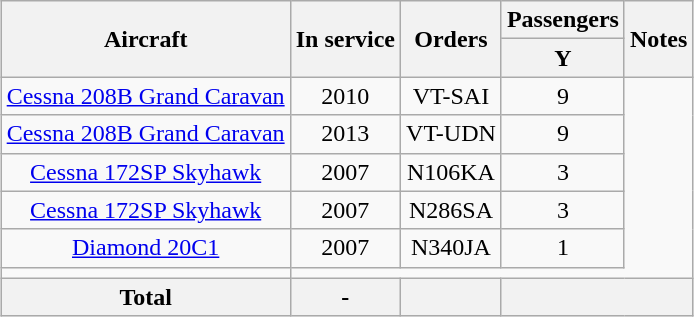<table class="wikitable" style="text-align:center; margin:0.5em auto">
<tr>
<th rowspan="2">Aircraft</th>
<th rowspan="2">In service</th>
<th rowspan="2">Orders</th>
<th>Passengers</th>
<th rowspan="2">Notes</th>
</tr>
<tr>
<th style="width:25px;"><abbr>Y</abbr></th>
</tr>
<tr>
<td><a href='#'>Cessna 208B Grand Caravan</a></td>
<td>2010</td>
<td>VT-SAI</td>
<td>9</td>
</tr>
<tr>
<td><a href='#'>Cessna 208B Grand Caravan</a></td>
<td>2013</td>
<td>VT-UDN</td>
<td>9</td>
</tr>
<tr>
<td><a href='#'>Cessna 172SP Skyhawk</a></td>
<td>2007</td>
<td>N106KA</td>
<td>3</td>
</tr>
<tr>
<td><a href='#'>Cessna 172SP Skyhawk</a></td>
<td>2007</td>
<td>N286SA</td>
<td>3</td>
</tr>
<tr>
<td><a href='#'>Diamond 20C1</a></td>
<td>2007</td>
<td>N340JA</td>
<td>1</td>
</tr>
<tr>
<td></td>
</tr>
<tr>
<th>Total</th>
<th>-</th>
<th></th>
<th colspan=2></th>
</tr>
</table>
